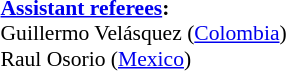<table style="width:100%; font-size:90%;">
<tr>
<td><br><strong><a href='#'>Assistant referees</a>:</strong>
<br>Guillermo Velásquez (<a href='#'>Colombia</a>)
<br>Raul Osorio (<a href='#'>Mexico</a>)</td>
</tr>
</table>
